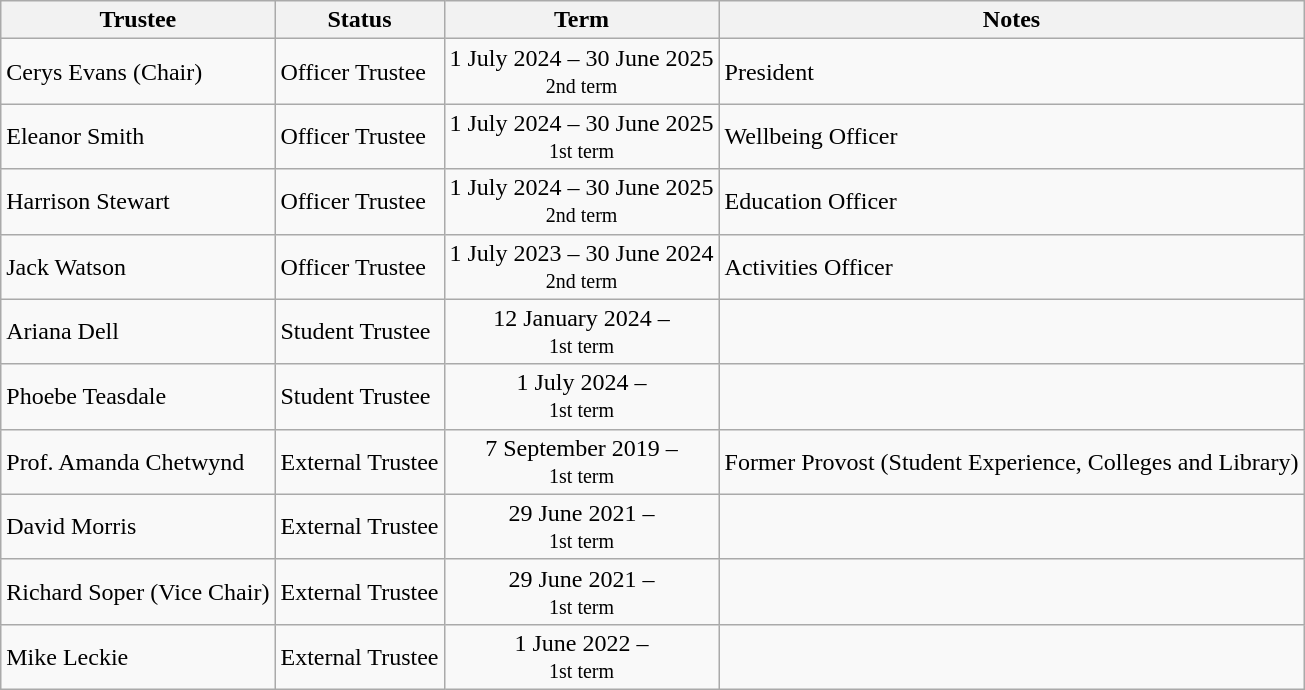<table class="wikitable">
<tr>
<th>Trustee</th>
<th>Status</th>
<th style="text-align:center;">Term</th>
<th>Notes</th>
</tr>
<tr>
<td>Cerys Evans (Chair)</td>
<td>Officer Trustee</td>
<td style="text-align:center;">1 July 2024 – 30 June 2025<br><small>2nd term</small></td>
<td>President</td>
</tr>
<tr>
<td>Eleanor Smith</td>
<td>Officer Trustee</td>
<td style="text-align:center;">1 July 2024 – 30 June 2025<br><small>1st term</small></td>
<td>Wellbeing Officer</td>
</tr>
<tr>
<td>Harrison Stewart</td>
<td>Officer Trustee</td>
<td style="text-align:center;">1 July 2024 – 30 June 2025<br><small>2nd term</small></td>
<td>Education Officer</td>
</tr>
<tr>
<td>Jack Watson</td>
<td>Officer Trustee</td>
<td style="text-align:center;">1 July 2023 – 30 June 2024<br><small>2nd term</small></td>
<td>Activities Officer</td>
</tr>
<tr>
<td>Ariana Dell</td>
<td>Student Trustee</td>
<td style="text-align:center;">12 January 2024 –<br><small>1st term</small></td>
<td></td>
</tr>
<tr>
<td>Phoebe Teasdale</td>
<td>Student Trustee</td>
<td style="text-align:center;">1 July 2024 –<br><small>1st term</small></td>
<td></td>
</tr>
<tr>
<td>Prof. Amanda Chetwynd</td>
<td>External Trustee</td>
<td style="text-align:center;">7 September 2019  –<br><small>1st term</small></td>
<td>Former Provost (Student Experience, Colleges and Library)</td>
</tr>
<tr>
<td>David Morris</td>
<td>External Trustee</td>
<td style="text-align:center;">29 June 2021 –<br><small>1st term</small></td>
<td></td>
</tr>
<tr>
<td>Richard Soper (Vice Chair)</td>
<td>External Trustee</td>
<td style="text-align:center;">29 June 2021 –<br><small>1st term</small></td>
<td></td>
</tr>
<tr>
<td>Mike Leckie</td>
<td>External Trustee</td>
<td style="text-align:center;">1 June 2022 –<br><small>1st term</small></td>
<td></td>
</tr>
</table>
